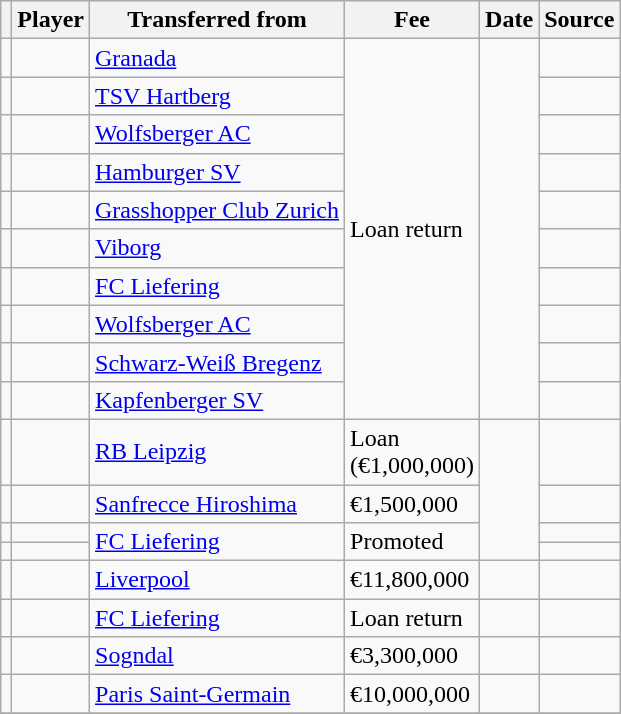<table class="wikitable plainrowheaders sortable">
<tr>
<th></th>
<th scope="col">Player</th>
<th>Transferred from</th>
<th style="width: 80px;">Fee</th>
<th scope="col">Date</th>
<th scope="col">Source</th>
</tr>
<tr>
<td align="center"></td>
<td></td>
<td> <a href='#'>Granada</a></td>
<td rowspan="10">Loan return</td>
<td rowspan="10"></td>
<td></td>
</tr>
<tr>
<td align="center"></td>
<td></td>
<td> <a href='#'>TSV Hartberg</a></td>
<td></td>
</tr>
<tr>
<td align="center"></td>
<td></td>
<td> <a href='#'>Wolfsberger AC</a></td>
<td></td>
</tr>
<tr>
<td align="center"></td>
<td></td>
<td> <a href='#'>Hamburger SV</a></td>
<td></td>
</tr>
<tr>
<td align="center"></td>
<td></td>
<td> <a href='#'>Grasshopper Club Zurich</a></td>
<td></td>
</tr>
<tr>
<td align="center"></td>
<td></td>
<td> <a href='#'>Viborg</a></td>
<td></td>
</tr>
<tr>
<td align="center"></td>
<td></td>
<td> <a href='#'>FC Liefering</a></td>
<td></td>
</tr>
<tr>
<td align="center"></td>
<td></td>
<td> <a href='#'>Wolfsberger AC</a></td>
<td></td>
</tr>
<tr>
<td align="center"></td>
<td></td>
<td> <a href='#'>Schwarz-Weiß Bregenz</a></td>
<td></td>
</tr>
<tr>
<td align="center"></td>
<td></td>
<td> <a href='#'>Kapfenberger SV</a></td>
<td></td>
</tr>
<tr>
<td align="center"></td>
<td></td>
<td> <a href='#'>RB Leipzig</a></td>
<td>Loan (€1,000,000)</td>
<td rowspan="4"></td>
<td></td>
</tr>
<tr>
<td align="center"></td>
<td></td>
<td> <a href='#'>Sanfrecce Hiroshima</a></td>
<td>€1,500,000</td>
<td></td>
</tr>
<tr>
<td align="center"></td>
<td></td>
<td rowspan="2"> <a href='#'>FC Liefering</a></td>
<td rowspan="2">Promoted</td>
<td></td>
</tr>
<tr>
<td align="center"></td>
<td></td>
<td></td>
</tr>
<tr>
<td align="center"></td>
<td></td>
<td> <a href='#'>Liverpool</a></td>
<td>€11,800,000</td>
<td></td>
<td></td>
</tr>
<tr>
<td align="center"></td>
<td></td>
<td> <a href='#'>FC Liefering</a></td>
<td>Loan return</td>
<td></td>
<td></td>
</tr>
<tr>
<td align="center"></td>
<td></td>
<td> <a href='#'>Sogndal</a></td>
<td>€3,300,000</td>
<td></td>
<td></td>
</tr>
<tr>
<td align="center"></td>
<td></td>
<td> <a href='#'>Paris Saint-Germain</a></td>
<td>€10,000,000</td>
<td></td>
<td></td>
</tr>
<tr>
</tr>
</table>
